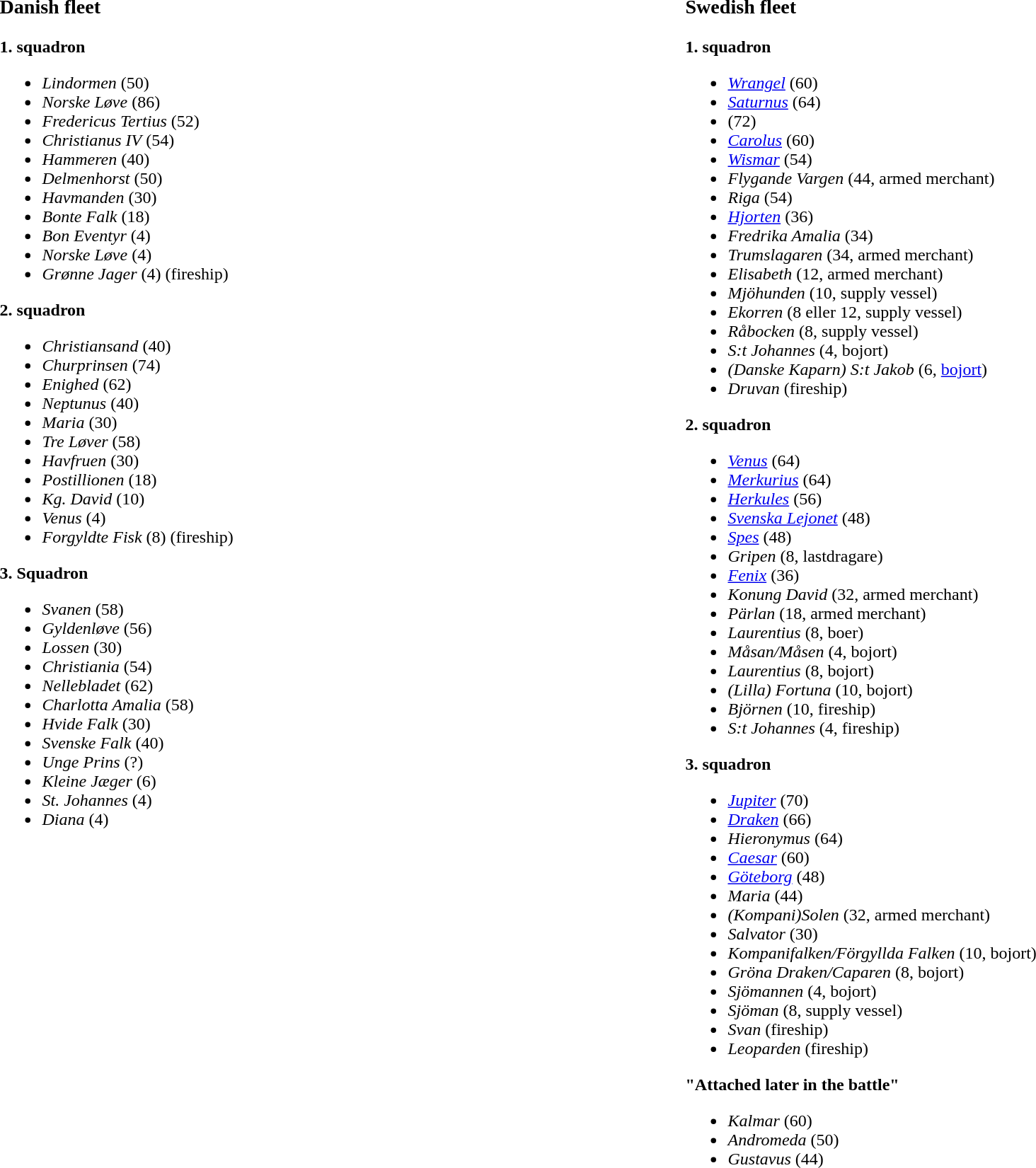<table width="100%" style="margin: 0; background: 0; border: 0;">
<tr>
<td style="width: 50%; vertical-align: top; padding-right:1em; "><br><div><h3>Danish fleet</h3><strong>1. squadron</strong> <ul><li><em>Lindormen</em> (50)</li><li><em>Norske Løve</em> (86)</li><li><em>Fredericus Tertius</em> (52)</li><li><em>Christianus IV</em> (54)</li><li><em>Hammeren</em> (40)</li><li><em>Delmenhorst</em> (50)</li><li><em>Havmanden</em> (30)</li><li><em>Bonte Falk</em> (18)</li><li><em>Bon Eventyr</em> (4)</li><li><em>Norske Løve</em> (4)</li><li><em>Grønne Jager</em> (4) (fireship)</li></ul><strong>2. squadron</strong><ul><li><em>Christiansand</em> (40)</li><li><em>Churprinsen</em> (74)</li><li><em>Enighed</em> (62)</li><li><em>Neptunus</em> (40)</li><li><em>Maria</em> (30)</li><li><em>Tre Løver</em> (58)</li><li><em>Havfruen</em> (30)</li><li><em>Postillionen</em> (18)</li><li><em>Kg. David</em> (10)</li><li><em>Venus</em> (4)</li><li><em>Forgyldte Fisk</em> (8) (fireship)</li></ul><strong>3. Squadron</strong><ul><li><em>Svanen</em> (58)</li><li><em>Gyldenløve</em> (56)</li><li><em>Lossen</em> (30)</li><li><em>Christiania</em> (54)</li><li><em>Nellebladet</em> (62)</li><li><em>Charlotta Amalia</em> (58)</li><li><em>Hvide Falk</em> (30)</li><li><em>Svenske Falk</em> (40)</li><li><em>Unge Prins</em> (?)</li><li><em>Kleine Jæger</em> (6)</li><li><em>St. Johannes</em> (4)</li><li><em>Diana</em> (4)</li></ul></div></td>
<td style="width: 50%; vertical-align: top; padding-left:1em;"><br><h3>Swedish fleet</h3><strong>1. squadron</strong><ul><li><a href='#'><em>Wrangel</em></a> (60)</li><li><a href='#'><em>Saturnus</em></a> (64)</li><li><em></em> (72)</li><li><a href='#'><em>Carolus</em></a> (60)</li><li><a href='#'><em>Wismar</em></a> (54)</li><li><em>Flygande Vargen</em> (44, armed merchant)</li><li><em>Riga</em> (54)</li><li><a href='#'><em>Hjorten</em></a> (36)</li><li><em>Fredrika Amalia</em> (34)</li><li><em>Trumslagaren</em> (34, armed merchant)</li><li><em>Elisabeth</em> (12, armed merchant)</li><li><em>Mjöhunden</em> (10, supply vessel)</li><li><em>Ekorren</em> (8 eller 12, supply vessel)</li><li><em>Råbocken</em> (8, supply vessel)</li><li><em>S:t Johannes</em> (4, bojort)</li><li><em>(Danske Kaparn) S:t Jakob</em> (6, <a href='#'>bojort</a>)</li><li><em>Druvan</em> (fireship)</li></ul><strong>2. squadron </strong><ul><li><a href='#'><em>Venus</em></a> (64)</li><li><a href='#'><em>Merkurius</em></a> (64)</li><li><a href='#'><em>Herkules</em></a> (56)</li><li><em><a href='#'>Svenska Lejonet</a></em> (48)</li><li><a href='#'><em>Spes</em></a> (48)</li><li><em>Gripen</em> (8, lastdragare)</li><li><a href='#'><em>Fenix</em></a> (36)</li><li><em>Konung David</em> (32, armed merchant)</li><li><em>Pärlan</em> (18, armed merchant)</li><li><em>Laurentius</em> (8, boer)</li><li><em>Måsan/Måsen</em> (4, bojort)</li><li><em>Laurentius</em> (8, bojort)</li><li><em>(Lilla) Fortuna</em> (10, bojort)</li><li><em>Björnen</em> (10, fireship)</li><li><em>S:t Johannes</em> (4, fireship)</li></ul><strong>3. squadron</strong><ul><li><a href='#'><em>Jupiter</em></a> (70)</li><li><a href='#'><em>Draken</em></a> (66)</li><li><em>Hieronymus</em> (64)</li><li><a href='#'><em>Caesar</em></a> (60)</li><li><a href='#'><em>Göteborg</em></a> (48)</li><li><em>Maria</em> (44)</li><li><em>(Kompani)Solen</em> (32, armed merchant)</li><li><em>Salvator</em> (30)</li><li><em>Kompanifalken/Förgyllda Falken</em> (10, bojort)</li><li><em>Gröna Draken/Caparen</em> (8, bojort)</li><li><em>Sjömannen</em> (4, bojort)</li><li><em>Sjöman</em> (8, supply vessel)</li><li><em>Svan</em> (fireship)</li><li><em>Leoparden</em> (fireship)</li></ul><strong>"Attached later in the battle"</strong><ul><li><em>Kalmar</em> (60)</li><li><em>Andromeda</em> (50)</li><li><em>Gustavus</em> (44)</li></ul></td>
</tr>
</table>
